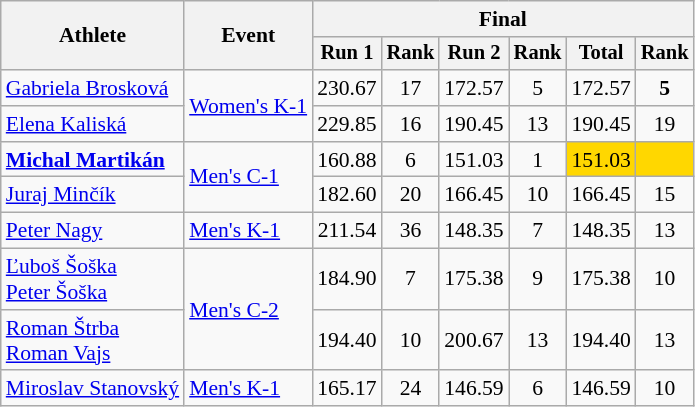<table class="wikitable" style="font-size:90%">
<tr>
<th rowspan="2">Athlete</th>
<th rowspan="2">Event</th>
<th colspan="6">Final</th>
</tr>
<tr style="font-size:95%">
<th>Run 1</th>
<th>Rank</th>
<th>Run 2</th>
<th>Rank</th>
<th>Total</th>
<th>Rank</th>
</tr>
<tr align=center>
<td align=left><a href='#'>Gabriela Brosková</a></td>
<td align=left rowspan=2><a href='#'>Women's K-1</a></td>
<td>230.67</td>
<td>17</td>
<td>172.57</td>
<td>5</td>
<td>172.57</td>
<td><strong>5</strong></td>
</tr>
<tr align=center>
<td align=left><a href='#'>Elena Kaliská</a></td>
<td>229.85</td>
<td>16</td>
<td>190.45</td>
<td>13</td>
<td>190.45</td>
<td>19</td>
</tr>
<tr align=center>
<td align=left><strong><a href='#'>Michal Martikán</a></strong></td>
<td align=left rowspan=2><a href='#'>Men's C-1</a></td>
<td>160.88</td>
<td>6</td>
<td>151.03</td>
<td>1</td>
<td align="center" bgcolor='gold'>151.03</td>
<td align="center" bgcolor='gold'></td>
</tr>
<tr align=center>
<td align=left><a href='#'>Juraj Minčík</a></td>
<td>182.60</td>
<td>20</td>
<td>166.45</td>
<td>10</td>
<td>166.45</td>
<td>15</td>
</tr>
<tr align=center>
<td align=left><a href='#'>Peter Nagy</a></td>
<td align=left><a href='#'>Men's K-1</a></td>
<td>211.54</td>
<td>36</td>
<td>148.35</td>
<td>7</td>
<td>148.35</td>
<td>13</td>
</tr>
<tr align=center>
<td align=left><a href='#'>Ľuboš Šoška</a><br> <a href='#'>Peter Šoška</a></td>
<td align=left rowspan=2><a href='#'>Men's C-2</a></td>
<td>184.90</td>
<td>7</td>
<td>175.38</td>
<td>9</td>
<td>175.38</td>
<td>10</td>
</tr>
<tr align=center>
<td align=left><a href='#'>Roman Štrba</a><br><a href='#'>Roman Vajs</a></td>
<td>194.40</td>
<td>10</td>
<td>200.67</td>
<td>13</td>
<td>194.40</td>
<td>13</td>
</tr>
<tr align=center>
<td align=left><a href='#'>Miroslav Stanovský</a></td>
<td align=left><a href='#'>Men's K-1</a></td>
<td>165.17</td>
<td>24</td>
<td>146.59</td>
<td>6</td>
<td>146.59</td>
<td>10</td>
</tr>
</table>
